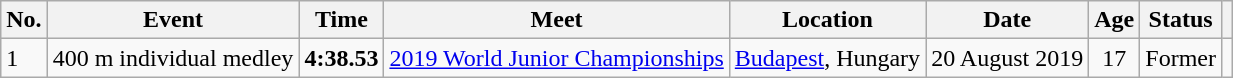<table class="wikitable">
<tr>
<th>No.</th>
<th>Event</th>
<th>Time</th>
<th>Meet</th>
<th>Location</th>
<th>Date</th>
<th>Age</th>
<th>Status</th>
<th></th>
</tr>
<tr>
<td>1</td>
<td>400 m individual medley</td>
<td style="text-align:center;"><strong>4:38.53</strong></td>
<td><a href='#'>2019 World Junior Championships</a></td>
<td><a href='#'>Budapest</a>, Hungary</td>
<td>20 August 2019</td>
<td style="text-align:center;">17</td>
<td style="text-align:center;">Former</td>
<td style="text-align:center;"></td>
</tr>
</table>
